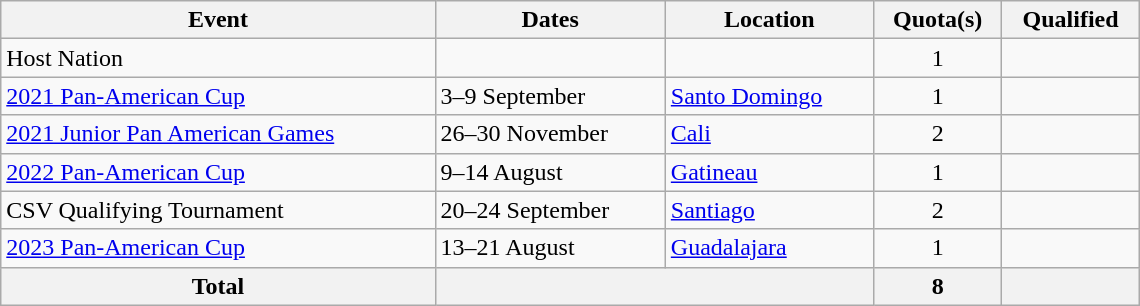<table class="wikitable" width=760>
<tr>
<th>Event</th>
<th>Dates</th>
<th>Location</th>
<th>Quota(s)</th>
<th>Qualified</th>
</tr>
<tr>
<td>Host Nation</td>
<td></td>
<td></td>
<td align=center>1</td>
<td></td>
</tr>
<tr>
<td><a href='#'>2021 Pan-American Cup</a></td>
<td>3–9 September</td>
<td> <a href='#'>Santo Domingo</a></td>
<td align=center>1</td>
<td></td>
</tr>
<tr>
<td><a href='#'>2021 Junior Pan American Games</a></td>
<td>26–30 November</td>
<td> <a href='#'>Cali</a></td>
<td align=center>2</td>
<td><br></td>
</tr>
<tr>
<td><a href='#'>2022 Pan-American Cup</a></td>
<td>9–14 August</td>
<td> <a href='#'>Gatineau</a></td>
<td align=center>1</td>
<td></td>
</tr>
<tr>
<td>CSV Qualifying Tournament</td>
<td>20–24 September</td>
<td> <a href='#'>Santiago</a></td>
<td align=center>2</td>
<td><br></td>
</tr>
<tr>
<td><a href='#'>2023 Pan-American Cup</a></td>
<td>13–21 August</td>
<td> <a href='#'>Guadalajara</a></td>
<td align=center>1</td>
<td><s></s><br></td>
</tr>
<tr>
<th>Total</th>
<th colspan="2"></th>
<th>8</th>
<th></th>
</tr>
</table>
